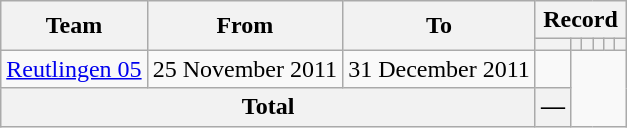<table class="wikitable" style="text-align: center">
<tr>
<th rowspan="2">Team</th>
<th rowspan="2">From</th>
<th rowspan="2">To</th>
<th colspan="6">Record</th>
</tr>
<tr>
<th></th>
<th></th>
<th></th>
<th></th>
<th></th>
<th></th>
</tr>
<tr>
<td><a href='#'>Reutlingen 05</a></td>
<td>25 November 2011</td>
<td>31 December 2011<br></td>
<td></td>
</tr>
<tr>
<th colspan="3">Total<br></th>
<th>—</th>
</tr>
</table>
